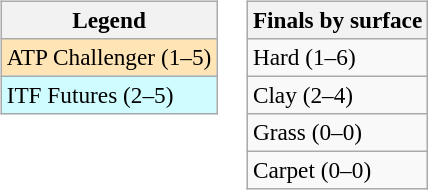<table>
<tr valign=top>
<td><br><table class=wikitable style=font-size:97%>
<tr>
<th>Legend</th>
</tr>
<tr bgcolor=moccasin>
<td>ATP Challenger (1–5)</td>
</tr>
<tr bgcolor=cffcff>
<td>ITF Futures (2–5)</td>
</tr>
</table>
</td>
<td><br><table class=wikitable style=font-size:97%>
<tr>
<th>Finals by surface</th>
</tr>
<tr>
<td>Hard (1–6)</td>
</tr>
<tr>
<td>Clay (2–4)</td>
</tr>
<tr>
<td>Grass (0–0)</td>
</tr>
<tr>
<td>Carpet (0–0)</td>
</tr>
</table>
</td>
</tr>
</table>
